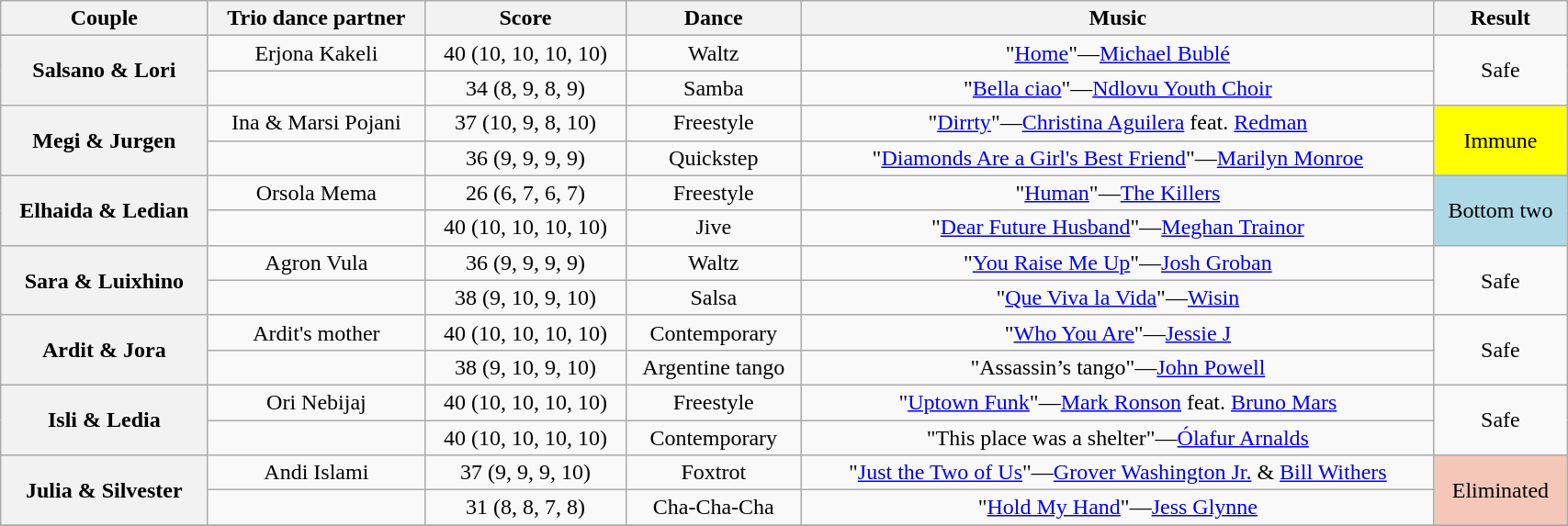<table class="wikitable sortable" style="text-align:center; width: 90%">
<tr>
<th scope="col">Couple</th>
<th scope="col">Trio dance partner</th>
<th scope="col">Score</th>
<th scope="col" class="unsortable">Dance</th>
<th scope="col" class="unsortable">Music</th>
<th scope="col" class="unsortable">Result</th>
</tr>
<tr>
<th scope="row" rowspan="2">Salsano & Lori</th>
<td>Erjona Kakeli</td>
<td>40 (10, 10, 10, 10)</td>
<td>Waltz</td>
<td>"<a href='#'>Home</a>"—<a href='#'>Michael Bublé</a></td>
<td rowspan="2">Safe</td>
</tr>
<tr>
<td></td>
<td>34 (8, 9, 8, 9)</td>
<td>Samba</td>
<td>"<a href='#'>Bella ciao</a>"—<a href='#'>Ndlovu Youth Choir</a></td>
</tr>
<tr>
<th scope="row" rowspan="2">Megi & Jurgen</th>
<td>Ina & Marsi Pojani</td>
<td>37 (10, 9, 8, 10)</td>
<td>Freestyle</td>
<td>"<a href='#'>Dirrty</a>"—<a href='#'>Christina Aguilera</a> feat. <a href='#'>Redman</a></td>
<td rowspan="2" bgcolor=yellow>Immune</td>
</tr>
<tr>
<td></td>
<td>36 (9, 9, 9, 9)</td>
<td>Quickstep</td>
<td>"<a href='#'>Diamonds Are a Girl's Best Friend</a>"—<a href='#'>Marilyn Monroe</a></td>
</tr>
<tr>
<th scope="row" rowspan="2">Elhaida & Ledian</th>
<td>Orsola Mema</td>
<td>26 (6, 7, 6, 7)</td>
<td>Freestyle</td>
<td>"<a href='#'>Human</a>"—<a href='#'>The Killers</a></td>
<td rowspan="2" bgcolor=lightblue>Bottom two</td>
</tr>
<tr>
<td></td>
<td>40 (10, 10, 10, 10)</td>
<td>Jive</td>
<td>"<a href='#'>Dear Future Husband</a>"—<a href='#'>Meghan Trainor</a></td>
</tr>
<tr>
<th scope="row" rowspan="2">Sara & Luixhino</th>
<td>Agron Vula</td>
<td>36 (9, 9, 9, 9)</td>
<td>Waltz</td>
<td>"<a href='#'>You Raise Me Up</a>"—<a href='#'>Josh Groban</a></td>
<td rowspan="2">Safe</td>
</tr>
<tr>
<td></td>
<td>38 (9, 10, 9, 10)</td>
<td>Salsa</td>
<td>"<a href='#'>Que Viva la Vida</a>"—<a href='#'>Wisin</a></td>
</tr>
<tr>
<th scope="row" rowspan="2">Ardit & Jora</th>
<td>Ardit's mother</td>
<td>40 (10, 10, 10, 10)</td>
<td>Contemporary</td>
<td>"<a href='#'>Who You Are</a>"—<a href='#'>Jessie J</a></td>
<td rowspan="2">Safe</td>
</tr>
<tr>
<td></td>
<td>38 (9, 10, 9, 10)</td>
<td>Argentine tango</td>
<td>"Assassin’s tango"—<a href='#'>John Powell</a></td>
</tr>
<tr>
<th scope="row" rowspan="2">Isli & Ledia</th>
<td>Ori Nebijaj</td>
<td>40 (10, 10, 10, 10)</td>
<td>Freestyle</td>
<td>"<a href='#'>Uptown Funk</a>"—<a href='#'>Mark Ronson</a> feat. <a href='#'>Bruno Mars</a></td>
<td rowspan="2">Safe</td>
</tr>
<tr>
<td></td>
<td>40 (10, 10, 10, 10)</td>
<td>Contemporary</td>
<td>"This place was a shelter"—<a href='#'>Ólafur Arnalds</a></td>
</tr>
<tr>
<th scope="row" rowspan="2">Julia & Silvester</th>
<td>Andi Islami</td>
<td>37 (9, 9, 9, 10)</td>
<td>Foxtrot</td>
<td>"<a href='#'>Just the Two of Us</a>"—<a href='#'>Grover Washington Jr.</a> & <a href='#'>Bill Withers</a></td>
<td rowspan="2" bgcolor= f4c7b8>Eliminated</td>
</tr>
<tr>
<td></td>
<td>31 (8, 8, 7, 8)</td>
<td>Cha-Cha-Cha</td>
<td>"<a href='#'>Hold My Hand</a>"—<a href='#'>Jess Glynne</a></td>
</tr>
<tr>
</tr>
</table>
